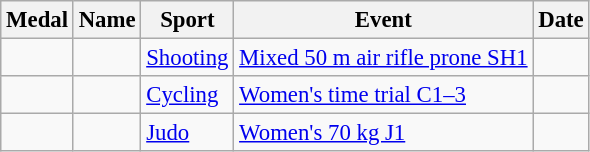<table class="wikitable sortable" style="font-size: 95%;">
<tr>
<th>Medal</th>
<th>Name</th>
<th>Sport</th>
<th>Event</th>
<th>Date</th>
</tr>
<tr>
<td></td>
<td></td>
<td><a href='#'>Shooting</a></td>
<td><a href='#'>Mixed 50 m air rifle prone SH1</a></td>
<td></td>
</tr>
<tr>
<td></td>
<td></td>
<td><a href='#'>Cycling</a></td>
<td><a href='#'>Women's time trial C1–3</a></td>
<td></td>
</tr>
<tr>
<td></td>
<td></td>
<td><a href='#'>Judo</a></td>
<td><a href='#'>Women's 70 kg J1</a></td>
<td></td>
</tr>
</table>
